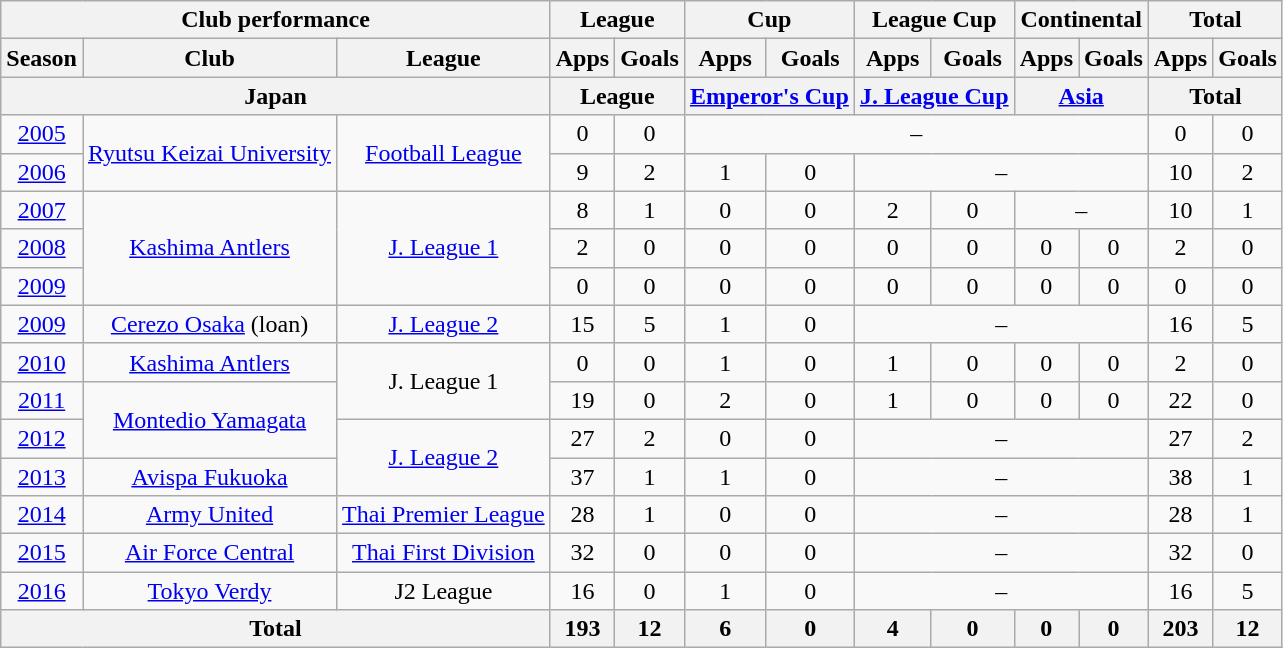<table class="wikitable" style="text-align:center;">
<tr>
<th colspan=3>Club performance</th>
<th colspan=2>League</th>
<th colspan=2>Cup</th>
<th colspan=2>League Cup</th>
<th colspan=2>Continental</th>
<th colspan=2>Total</th>
</tr>
<tr>
<th>Season</th>
<th>Club</th>
<th>League</th>
<th>Apps</th>
<th>Goals</th>
<th>Apps</th>
<th>Goals</th>
<th>Apps</th>
<th>Goals</th>
<th>Apps</th>
<th>Goals</th>
<th>Apps</th>
<th>Goals</th>
</tr>
<tr>
<th colspan=3>Japan</th>
<th colspan=2>League</th>
<th colspan=2><a href='#'>Emperor's Cup</a></th>
<th colspan=2><a href='#'>J. League Cup</a></th>
<th colspan=2><a href='#'>Asia</a></th>
<th colspan=2>Total</th>
</tr>
<tr>
<td><a href='#'>2005</a></td>
<td rowspan="2"><a href='#'>Ryutsu Keizai University</a></td>
<td rowspan="2"><a href='#'>Football League</a></td>
<td>0</td>
<td>0</td>
<td colspan="6">–</td>
<td>0</td>
<td>0</td>
</tr>
<tr>
<td><a href='#'>2006</a></td>
<td>9</td>
<td>2</td>
<td>1</td>
<td>0</td>
<td colspan="4">–</td>
<td>10</td>
<td>2</td>
</tr>
<tr>
<td><a href='#'>2007</a></td>
<td rowspan="3"><a href='#'>Kashima Antlers</a></td>
<td rowspan="3"><a href='#'>J. League 1</a></td>
<td>8</td>
<td>1</td>
<td>0</td>
<td>0</td>
<td>2</td>
<td>0</td>
<td colspan="2">–</td>
<td>10</td>
<td>1</td>
</tr>
<tr>
<td><a href='#'>2008</a></td>
<td>2</td>
<td>0</td>
<td>0</td>
<td>0</td>
<td>0</td>
<td>0</td>
<td>0</td>
<td>0</td>
<td>2</td>
<td>0</td>
</tr>
<tr>
<td><a href='#'>2009</a></td>
<td>0</td>
<td>0</td>
<td>0</td>
<td>0</td>
<td>0</td>
<td>0</td>
<td>0</td>
<td>0</td>
<td>0</td>
<td>0</td>
</tr>
<tr>
<td><a href='#'>2009</a></td>
<td><a href='#'>Cerezo Osaka</a> (loan)</td>
<td><a href='#'>J. League 2</a></td>
<td>15</td>
<td>5</td>
<td>1</td>
<td>0</td>
<td colspan="4">–</td>
<td>16</td>
<td>5</td>
</tr>
<tr>
<td><a href='#'>2010</a></td>
<td><a href='#'>Kashima Antlers</a></td>
<td rowspan="2">J. League 1</td>
<td>0</td>
<td>0</td>
<td>1</td>
<td>0</td>
<td>1</td>
<td>0</td>
<td>0</td>
<td>0</td>
<td>2</td>
<td>0</td>
</tr>
<tr>
<td><a href='#'>2011</a></td>
<td rowspan="2"><a href='#'>Montedio Yamagata</a></td>
<td>19</td>
<td>0</td>
<td>2</td>
<td>0</td>
<td>1</td>
<td>0</td>
<td>0</td>
<td>0</td>
<td>22</td>
<td>0</td>
</tr>
<tr>
<td><a href='#'>2012</a></td>
<td rowspan="2"><a href='#'>J. League 2</a></td>
<td>27</td>
<td>2</td>
<td>0</td>
<td>0</td>
<td colspan="4">–</td>
<td>27</td>
<td>2</td>
</tr>
<tr>
<td><a href='#'>2013</a></td>
<td><a href='#'>Avispa Fukuoka</a></td>
<td>37</td>
<td>1</td>
<td>1</td>
<td>0</td>
<td colspan="4">–</td>
<td>38</td>
<td>1</td>
</tr>
<tr>
<td><a href='#'>2014</a></td>
<td><a href='#'>Army United</a></td>
<td><a href='#'>Thai Premier League</a></td>
<td>28</td>
<td>1</td>
<td>0</td>
<td>0</td>
<td colspan="4">–</td>
<td>28</td>
<td>1</td>
</tr>
<tr>
<td><a href='#'>2015</a></td>
<td><a href='#'>Air Force Central</a></td>
<td><a href='#'>Thai First Division</a></td>
<td>32</td>
<td>0</td>
<td>0</td>
<td>0</td>
<td colspan="4">–</td>
<td>32</td>
<td>0</td>
</tr>
<tr>
<td><a href='#'>2016</a></td>
<td><a href='#'>Tokyo Verdy</a></td>
<td>J2 League</td>
<td>16</td>
<td>0</td>
<td>1</td>
<td>0</td>
<td colspan="4">–</td>
<td>16</td>
<td>5</td>
</tr>
<tr>
<th colspan=3>Total</th>
<th>193</th>
<th>12</th>
<th>6</th>
<th>0</th>
<th>4</th>
<th>0</th>
<th>0</th>
<th>0</th>
<th>203</th>
<th>12</th>
</tr>
</table>
